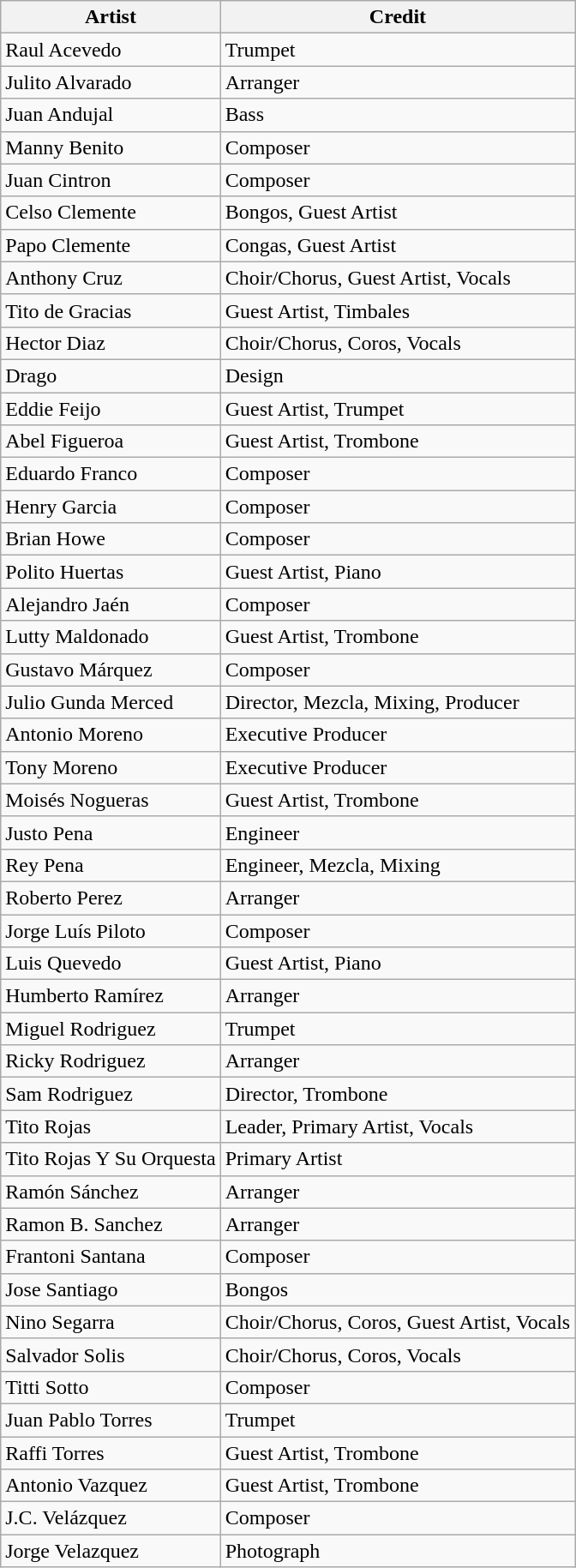<table class="wikitable">
<tr>
<th>Artist</th>
<th>Credit</th>
</tr>
<tr>
<td>Raul Acevedo</td>
<td>Trumpet</td>
</tr>
<tr>
<td>Julito Alvarado</td>
<td>Arranger</td>
</tr>
<tr>
<td>Juan Andujal</td>
<td>Bass</td>
</tr>
<tr>
<td>Manny Benito</td>
<td>Composer</td>
</tr>
<tr>
<td>Juan Cintron</td>
<td>Composer</td>
</tr>
<tr>
<td>Celso Clemente</td>
<td>Bongos, Guest Artist</td>
</tr>
<tr>
<td>Papo Clemente</td>
<td>Congas, Guest Artist</td>
</tr>
<tr>
<td>Anthony Cruz</td>
<td>Choir/Chorus, Guest Artist, Vocals</td>
</tr>
<tr>
<td>Tito de Gracias</td>
<td>Guest Artist, Timbales</td>
</tr>
<tr>
<td>Hector Diaz</td>
<td>Choir/Chorus, Coros, Vocals</td>
</tr>
<tr>
<td>Drago</td>
<td>Design</td>
</tr>
<tr>
<td>Eddie Feijo</td>
<td>Guest Artist, Trumpet</td>
</tr>
<tr>
<td>Abel Figueroa</td>
<td>Guest Artist, Trombone</td>
</tr>
<tr>
<td>Eduardo Franco</td>
<td>Composer</td>
</tr>
<tr>
<td>Henry Garcia</td>
<td>Composer</td>
</tr>
<tr>
<td>Brian Howe</td>
<td>Composer</td>
</tr>
<tr>
<td>Polito Huertas</td>
<td>Guest Artist, Piano</td>
</tr>
<tr>
<td>Alejandro Jaén</td>
<td>Composer</td>
</tr>
<tr>
<td>Lutty Maldonado</td>
<td>Guest Artist, Trombone</td>
</tr>
<tr>
<td>Gustavo Márquez</td>
<td>Composer</td>
</tr>
<tr>
<td>Julio Gunda Merced</td>
<td>Director, Mezcla, Mixing, Producer</td>
</tr>
<tr>
<td>Antonio Moreno</td>
<td>Executive Producer</td>
</tr>
<tr>
<td>Tony Moreno</td>
<td>Executive Producer</td>
</tr>
<tr>
<td>Moisés Nogueras</td>
<td>Guest Artist, Trombone</td>
</tr>
<tr>
<td>Justo Pena</td>
<td>Engineer</td>
</tr>
<tr>
<td>Rey Pena</td>
<td>Engineer, Mezcla, Mixing</td>
</tr>
<tr>
<td>Roberto Perez</td>
<td>Arranger</td>
</tr>
<tr>
<td>Jorge Luís Piloto</td>
<td>Composer</td>
</tr>
<tr>
<td>Luis Quevedo</td>
<td>Guest Artist, Piano</td>
</tr>
<tr>
<td>Humberto Ramírez</td>
<td>Arranger</td>
</tr>
<tr>
<td>Miguel Rodriguez</td>
<td>Trumpet</td>
</tr>
<tr>
<td>Ricky Rodriguez</td>
<td>Arranger</td>
</tr>
<tr>
<td>Sam Rodriguez</td>
<td>Director, Trombone</td>
</tr>
<tr>
<td>Tito Rojas</td>
<td>Leader, Primary Artist, Vocals</td>
</tr>
<tr>
<td>Tito Rojas Y Su Orquesta</td>
<td>Primary Artist</td>
</tr>
<tr>
<td>Ramón Sánchez</td>
<td>Arranger</td>
</tr>
<tr>
<td>Ramon B. Sanchez</td>
<td>Arranger</td>
</tr>
<tr>
<td>Frantoni Santana</td>
<td>Composer</td>
</tr>
<tr>
<td>Jose Santiago</td>
<td>Bongos</td>
</tr>
<tr>
<td>Nino Segarra</td>
<td>Choir/Chorus, Coros, Guest Artist, Vocals</td>
</tr>
<tr>
<td>Salvador Solis</td>
<td>Choir/Chorus, Coros, Vocals</td>
</tr>
<tr>
<td>Titti Sotto</td>
<td>Composer</td>
</tr>
<tr>
<td>Juan Pablo Torres</td>
<td>Trumpet</td>
</tr>
<tr>
<td>Raffi Torres</td>
<td>Guest Artist, Trombone</td>
</tr>
<tr>
<td>Antonio Vazquez</td>
<td>Guest Artist, Trombone</td>
</tr>
<tr>
<td>J.C. Velázquez</td>
<td>Composer</td>
</tr>
<tr>
<td>Jorge Velazquez</td>
<td>Photograph</td>
</tr>
</table>
